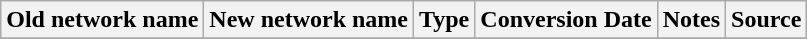<table class="wikitable">
<tr>
<th>Old network name</th>
<th>New network name</th>
<th>Type</th>
<th>Conversion Date</th>
<th>Notes</th>
<th>Source</th>
</tr>
<tr>
</tr>
</table>
